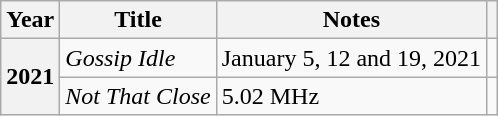<table class="wikitable plainrowheaders">
<tr>
<th scope="col">Year</th>
<th scope="col">Title</th>
<th scope="col">Notes</th>
<th scope="col"></th>
</tr>
<tr>
<th scope="row" rowspan="2">2021</th>
<td><em>Gossip Idle</em></td>
<td>January 5, 12 and 19, 2021</td>
<td style="text-align:center"></td>
</tr>
<tr>
<td><em>Not That Close</em></td>
<td>5.02 MHz</td>
<td style="text-align:center"></td>
</tr>
</table>
